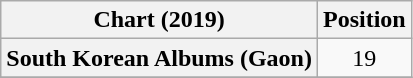<table class="wikitable sortable plainrowheaders" style="text-align:center">
<tr>
<th scope="col">Chart (2019)</th>
<th scope="col">Position</th>
</tr>
<tr>
<th scope="row">South Korean Albums (Gaon)</th>
<td>19</td>
</tr>
<tr>
</tr>
</table>
